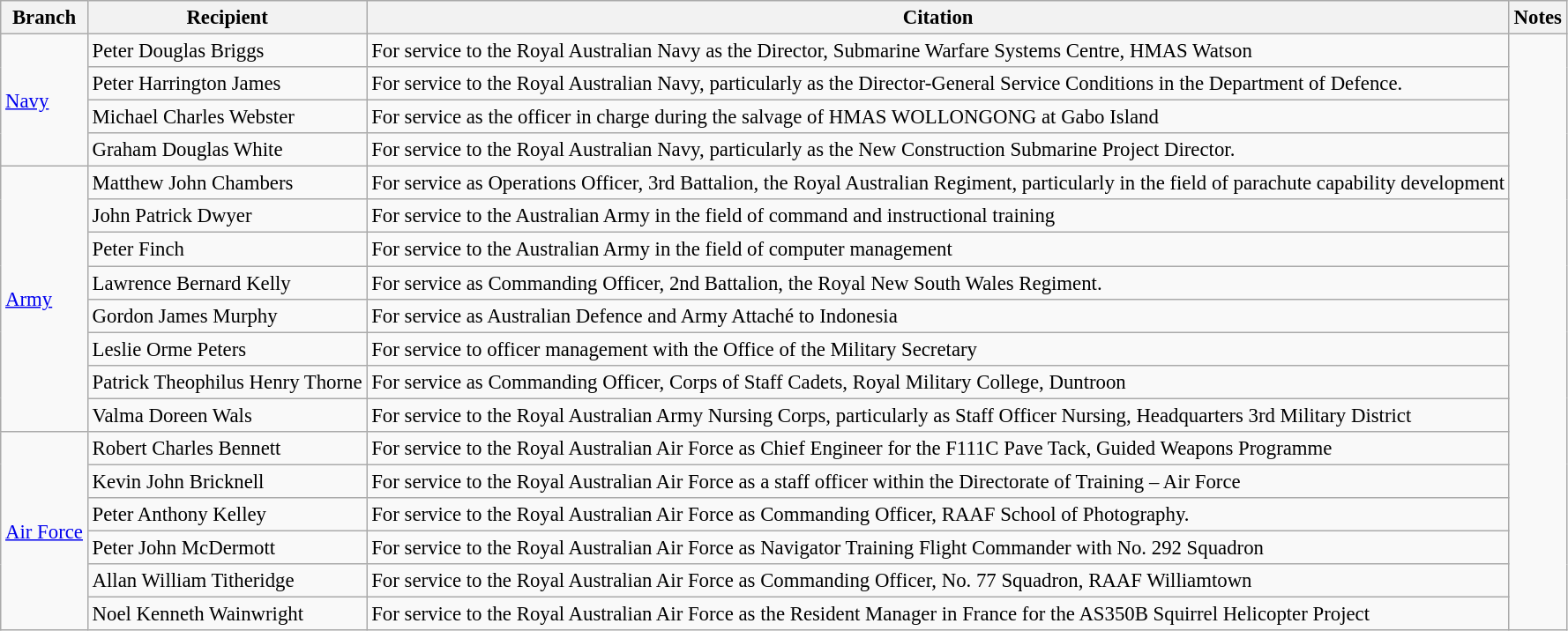<table class="wikitable" style="font-size:95%;">
<tr>
<th>Branch</th>
<th>Recipient</th>
<th>Citation</th>
<th>Notes</th>
</tr>
<tr>
<td rowspan=4><a href='#'>Navy</a></td>
<td> Peter Douglas Briggs</td>
<td>For service to the Royal Australian Navy as the Director, Submarine Warfare Systems Centre, HMAS Watson</td>
<td rowspan=40></td>
</tr>
<tr>
<td> Peter Harrington James</td>
<td>For service to the Royal Australian Navy, particularly as the Director-General Service Conditions in the Department of Defence.</td>
</tr>
<tr>
<td> Michael Charles Webster</td>
<td>For service as the officer in charge during the salvage of HMAS WOLLONGONG at Gabo Island</td>
</tr>
<tr>
<td> Graham Douglas White</td>
<td>For service to the Royal Australian Navy, particularly as the New Construction Submarine Project Director.</td>
</tr>
<tr>
<td rowspan=8><a href='#'>Army</a></td>
<td> Matthew John Chambers</td>
<td>For service as Operations Officer, 3rd Battalion, the Royal Australian Regiment, particularly in the field of parachute capability development</td>
</tr>
<tr>
<td> John Patrick Dwyer</td>
<td>For service to the Australian Army in the field of command and instructional training</td>
</tr>
<tr>
<td> Peter Finch</td>
<td>For service to the Australian Army in the field of computer management</td>
</tr>
<tr>
<td> Lawrence Bernard Kelly </td>
<td>For service as Commanding Officer, 2nd Battalion, the Royal New South Wales Regiment.</td>
</tr>
<tr>
<td> Gordon James Murphy</td>
<td>For service as Australian Defence and Army Attaché to Indonesia</td>
</tr>
<tr>
<td> Leslie Orme Peters</td>
<td>For service to officer management with the Office of the Military Secretary</td>
</tr>
<tr>
<td> Patrick Theophilus Henry Thorne</td>
<td>For service as Commanding Officer, Corps of Staff Cadets, Royal Military College, Duntroon</td>
</tr>
<tr>
<td> Valma Doreen Wals</td>
<td>For service to the Royal Australian Army Nursing Corps, particularly as Staff Officer Nursing, Headquarters 3rd Military District</td>
</tr>
<tr>
<td rowspan=6><a href='#'>Air Force</a></td>
<td> Robert Charles Bennett</td>
<td>For service to the Royal Australian Air Force as Chief Engineer for the F111C Pave Tack, Guided Weapons Programme</td>
</tr>
<tr>
<td> Kevin John Bricknell</td>
<td>For service to the Royal Australian Air Force as a staff officer within the Directorate of Training – Air Force</td>
</tr>
<tr>
<td> Peter Anthony Kelley</td>
<td>For service to the Royal Australian Air Force as Commanding Officer, RAAF School of Photography.</td>
</tr>
<tr>
<td> Peter John McDermott</td>
<td>For service to the Royal Australian Air Force as Navigator Training Flight Commander with No. 292 Squadron</td>
</tr>
<tr>
<td> Allan William Titheridge</td>
<td>For service to the Royal Australian Air Force as Commanding Officer, No. 77 Squadron, RAAF Williamtown</td>
</tr>
<tr>
<td> Noel Kenneth Wainwright</td>
<td>For service to the Royal Australian Air Force as the Resident Manager in France for the AS350B Squirrel Helicopter Project</td>
</tr>
</table>
